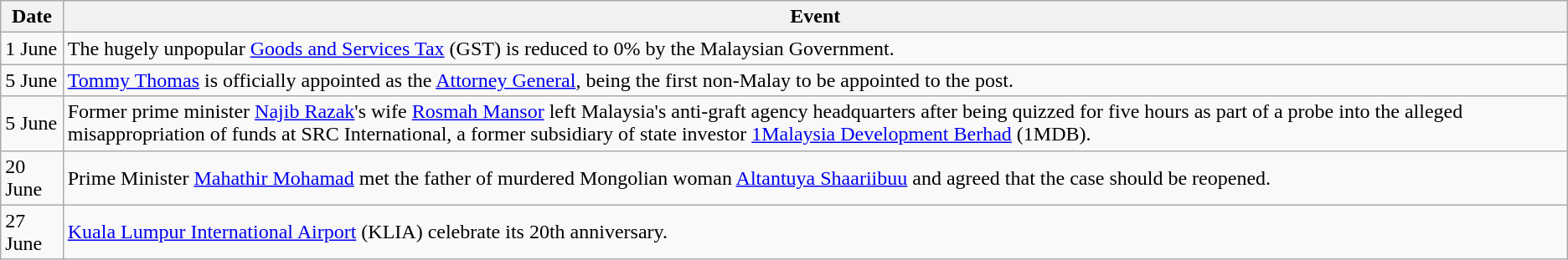<table class="wikitable">
<tr>
<th>Date</th>
<th>Event</th>
</tr>
<tr>
<td>1 June</td>
<td>The hugely unpopular <a href='#'>Goods and Services Tax</a> (GST) is reduced to 0% by the Malaysian Government.</td>
</tr>
<tr>
<td>5 June</td>
<td><a href='#'>Tommy Thomas</a> is officially appointed as the <a href='#'>Attorney General</a>, being the first non-Malay to be appointed to the post.</td>
</tr>
<tr>
<td>5 June</td>
<td>Former prime minister <a href='#'>Najib Razak</a>'s wife <a href='#'>Rosmah Mansor</a> left Malaysia's anti-graft agency headquarters after being quizzed for five hours as part of a probe into the alleged misappropriation of funds at SRC International, a former subsidiary of state investor <a href='#'>1Malaysia Development Berhad</a> (1MDB).</td>
</tr>
<tr>
<td>20 June</td>
<td>Prime Minister <a href='#'>Mahathir Mohamad</a> met the father of murdered Mongolian woman <a href='#'>Altantuya Shaariibuu</a> and agreed that the case should be reopened.</td>
</tr>
<tr>
<td>27 June</td>
<td><a href='#'>Kuala Lumpur International Airport</a> (KLIA) celebrate its 20th anniversary.</td>
</tr>
</table>
